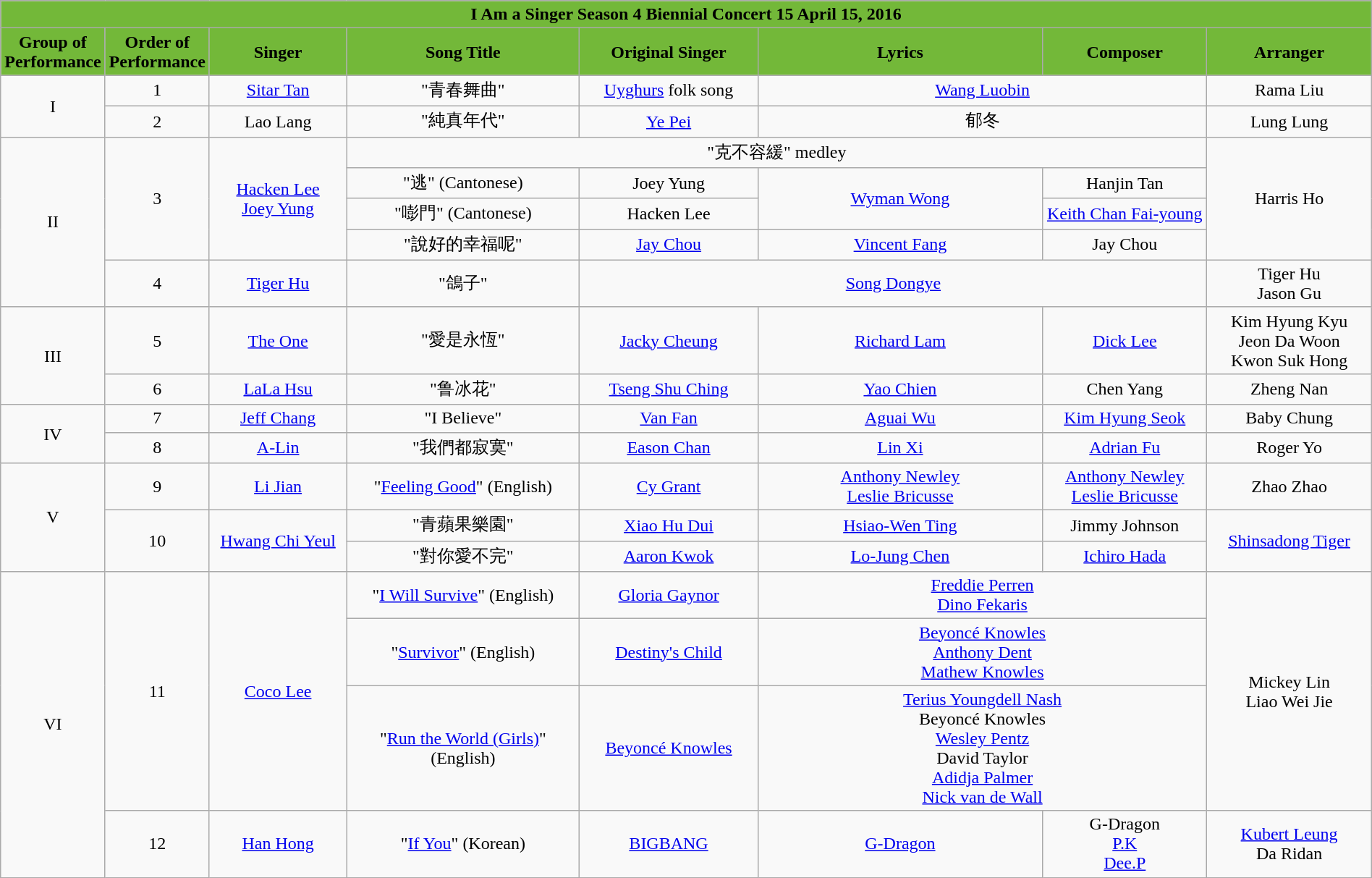<table class="wikitable sortable mw-collapsible" width="100%" style="text-align:center">
<tr align=center style="background:#73B839">
<td colspan="8"><div><strong>I Am a Singer Season 4 Biennial Concert 15 April 15, 2016</strong></div></td>
</tr>
<tr align=center style="background:#73B839">
<td style="width:6%"><strong>Group of Performance</strong></td>
<td style="width:6%"><strong>Order of Performance</strong></td>
<td style="width:10%"><strong>Singer</strong></td>
<td style="width:17%"><strong>Song Title</strong></td>
<td style="width:13%"><strong>Original Singer</strong></td>
<td style=width:10%"><strong>Lyrics</strong></td>
<td style="width:12%"><strong>Composer</strong></td>
<td style="width:12%"><strong>Arranger</strong></td>
</tr>
<tr>
<td rowspan=2>I</td>
<td>1</td>
<td><a href='#'>Sitar Tan</a></td>
<td>"青春舞曲"</td>
<td><a href='#'>Uyghurs</a> folk song</td>
<td colspan=2><a href='#'>Wang Luobin</a></td>
<td>Rama Liu</td>
</tr>
<tr>
<td>2</td>
<td>Lao Lang</td>
<td>"純真年代"</td>
<td><a href='#'>Ye Pei</a></td>
<td colspan=2>郁冬</td>
<td>Lung Lung</td>
</tr>
<tr>
<td rowspan=5>II</td>
<td rowspan=4>3</td>
<td rowspan=4><a href='#'>Hacken Lee</a><br><a href='#'>Joey Yung</a></td>
<td colspan=4>"克不容緩" medley</td>
<td rowspan=4>Harris Ho</td>
</tr>
<tr>
<td>"逃" (Cantonese)</td>
<td>Joey Yung</td>
<td rowspan=2><a href='#'>Wyman Wong</a></td>
<td>Hanjin Tan</td>
</tr>
<tr>
<td>"嘭門" (Cantonese)</td>
<td>Hacken Lee</td>
<td><a href='#'>Keith Chan Fai-young</a></td>
</tr>
<tr>
<td>"說好的幸福呢"</td>
<td><a href='#'>Jay Chou</a></td>
<td><a href='#'>Vincent Fang</a></td>
<td>Jay Chou</td>
</tr>
<tr>
<td>4</td>
<td><a href='#'>Tiger Hu</a></td>
<td>"鴿子"</td>
<td colspan=3><a href='#'>Song Dongye</a></td>
<td>Tiger Hu<br>Jason Gu</td>
</tr>
<tr>
<td rowspan=2>III</td>
<td>5</td>
<td><a href='#'>The One</a></td>
<td>"愛是永恆"</td>
<td><a href='#'>Jacky Cheung</a></td>
<td><a href='#'>Richard Lam</a></td>
<td><a href='#'>Dick Lee</a></td>
<td>Kim Hyung Kyu<br>Jeon Da Woon<br>Kwon Suk Hong</td>
</tr>
<tr>
<td>6</td>
<td><a href='#'>LaLa Hsu</a></td>
<td>"鲁冰花"</td>
<td><a href='#'>Tseng Shu Ching</a></td>
<td><a href='#'>Yao Chien</a></td>
<td>Chen Yang</td>
<td>Zheng Nan</td>
</tr>
<tr>
<td rowspan=2>IV</td>
<td>7</td>
<td><a href='#'>Jeff Chang</a></td>
<td>"I Believe"</td>
<td><a href='#'>Van Fan</a></td>
<td><a href='#'>Aguai Wu</a></td>
<td><a href='#'>Kim Hyung Seok</a></td>
<td>Baby Chung</td>
</tr>
<tr>
<td>8</td>
<td><a href='#'>A-Lin</a></td>
<td>"我們都寂寞"</td>
<td><a href='#'>Eason Chan</a></td>
<td><a href='#'>Lin Xi</a></td>
<td><a href='#'>Adrian Fu</a></td>
<td>Roger Yo</td>
</tr>
<tr>
<td rowspan=3>V</td>
<td>9</td>
<td><a href='#'>Li Jian</a></td>
<td>"<a href='#'>Feeling Good</a>" (English)</td>
<td><a href='#'>Cy Grant</a></td>
<td><a href='#'>Anthony Newley</a><br><a href='#'>Leslie Bricusse</a></td>
<td><a href='#'>Anthony Newley</a><br><a href='#'>Leslie Bricusse</a></td>
<td>Zhao Zhao</td>
</tr>
<tr>
<td rowspan=2>10</td>
<td rowspan=2><a href='#'>Hwang Chi Yeul</a></td>
<td>"青蘋果樂園"</td>
<td><a href='#'>Xiao Hu Dui</a></td>
<td><a href='#'>Hsiao-Wen Ting</a></td>
<td>Jimmy Johnson</td>
<td rowspan=2><a href='#'>Shinsadong Tiger</a></td>
</tr>
<tr>
<td>"對你愛不完"</td>
<td><a href='#'>Aaron Kwok</a></td>
<td><a href='#'>Lo-Jung Chen</a></td>
<td><a href='#'>Ichiro Hada</a></td>
</tr>
<tr>
<td rowspan=4>VI</td>
<td rowspan=3>11</td>
<td rowspan=3><a href='#'>Coco Lee</a></td>
<td>"<a href='#'>I Will Survive</a>" (English)</td>
<td><a href='#'>Gloria Gaynor</a></td>
<td colspan=2><a href='#'>Freddie Perren</a><br><a href='#'>Dino Fekaris</a></td>
<td rowspan=3>Mickey Lin<br>Liao Wei Jie</td>
</tr>
<tr>
<td>"<a href='#'>Survivor</a>" (English)</td>
<td><a href='#'>Destiny's Child</a></td>
<td colspan=2><a href='#'>Beyoncé Knowles</a><br><a href='#'>Anthony Dent</a><br><a href='#'>Mathew Knowles</a></td>
</tr>
<tr>
<td>"<a href='#'>Run the World (Girls)</a>" (English)</td>
<td><a href='#'>Beyoncé Knowles</a></td>
<td colspan=2><a href='#'>Terius Youngdell Nash</a><br>Beyoncé Knowles<br><a href='#'>Wesley Pentz</a><br>David Taylor<br><a href='#'>Adidja Palmer</a><br><a href='#'>Nick van de Wall</a></td>
</tr>
<tr>
<td>12</td>
<td><a href='#'>Han Hong</a></td>
<td>"<a href='#'>If You</a>" (Korean)</td>
<td><a href='#'>BIGBANG</a></td>
<td><a href='#'>G-Dragon</a></td>
<td>G-Dragon<br><a href='#'>P.K</a><br><a href='#'>Dee.P</a></td>
<td><a href='#'>Kubert Leung</a><br>Da Ridan</td>
</tr>
</table>
